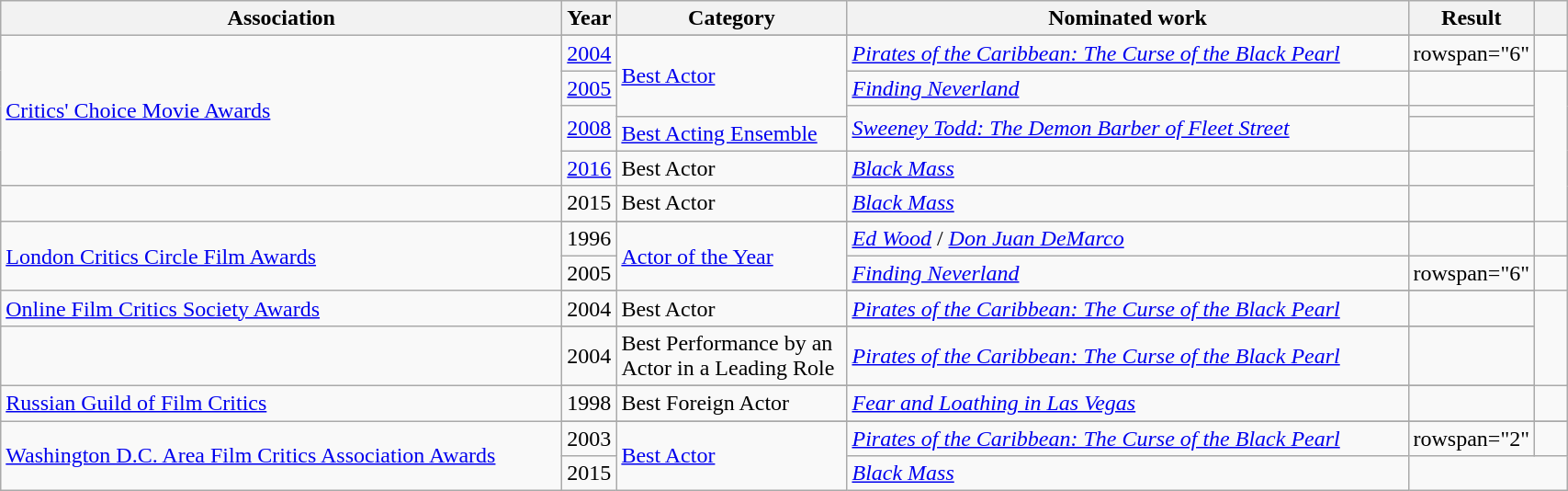<table class= "wikitable plainrowheaders sortable">
<tr>
<th scope="col" style="width:25em;">Association</th>
<th scope="col" style="width:1em;">Year</th>
<th scope="col" style="width:10em;">Category</th>
<th scope="col" style="width:25em;">Nominated work</th>
<th scope="col" style="width:5em;">Result</th>
<th scope="col" style="width:1em;" class="unsortable"></th>
</tr>
<tr>
<td scope="row" rowspan="6"><a href='#'>Critics' Choice Movie Awards</a></td>
</tr>
<tr>
<td><a href='#'>2004</a></td>
<td rowspan="3"><a href='#'>Best Actor</a></td>
<td><em><a href='#'>Pirates of the Caribbean: The Curse of the Black Pearl</a></em></td>
<td>rowspan="6" </td>
<td></td>
</tr>
<tr>
<td><a href='#'>2005</a></td>
<td><em><a href='#'>Finding Neverland</a></em></td>
<td></td>
</tr>
<tr>
<td rowspan=2><a href='#'>2008</a></td>
<td rowspan=2><em><a href='#'>Sweeney Todd: The Demon Barber of Fleet Street</a></em></td>
<td></td>
</tr>
<tr>
<td><a href='#'>Best Acting Ensemble</a></td>
<td></td>
</tr>
<tr>
<td><a href='#'>2016</a></td>
<td>Best Actor</td>
<td><em><a href='#'>Black Mass</a></em></td>
<td></td>
</tr>
<tr>
<td scope="row"></td>
<td>2015</td>
<td>Best Actor</td>
<td><em><a href='#'>Black Mass</a></em></td>
<td></td>
</tr>
<tr>
<td scope="row" rowspan="3"><a href='#'>London Critics Circle Film Awards</a></td>
</tr>
<tr>
<td>1996</td>
<td rowspan="3"><a href='#'>Actor of the Year</a></td>
<td><em><a href='#'>Ed Wood</a></em> / <em><a href='#'>Don Juan DeMarco</a></em></td>
<td></td>
<td></td>
</tr>
<tr>
<td>2005</td>
<td><em><a href='#'>Finding Neverland</a></em></td>
<td>rowspan="6" </td>
<td></td>
</tr>
<tr>
<td scope="row" rowspan="2"><a href='#'>Online Film Critics Society Awards</a></td>
</tr>
<tr>
<td>2004</td>
<td>Best Actor</td>
<td><em><a href='#'>Pirates of the Caribbean: The Curse of the Black Pearl</a></em></td>
<td></td>
</tr>
<tr>
<td scope="row" rowspan="2"></td>
</tr>
<tr>
<td>2004</td>
<td>Best Performance by an Actor in a Leading Role</td>
<td><em><a href='#'>Pirates of the Caribbean: The Curse of the Black Pearl</a></em></td>
<td></td>
</tr>
<tr>
<td scope="row" rowspan="2"><a href='#'>Russian Guild of Film Critics</a></td>
</tr>
<tr>
<td>1998</td>
<td>Best Foreign Actor</td>
<td><em><a href='#'>Fear and Loathing in Las Vegas</a></em></td>
<td></td>
<td></td>
</tr>
<tr>
<td scope="row" rowspan="3"><a href='#'>Washington D.C. Area Film Critics Association Awards</a></td>
</tr>
<tr>
<td>2003</td>
<td rowspan="2"><a href='#'>Best Actor</a></td>
<td><em><a href='#'>Pirates of the Caribbean: The Curse of the Black Pearl</a></em></td>
<td>rowspan="2" </td>
<td></td>
</tr>
<tr>
<td>2015</td>
<td><em><a href='#'>Black Mass</a></em></td>
</tr>
</table>
